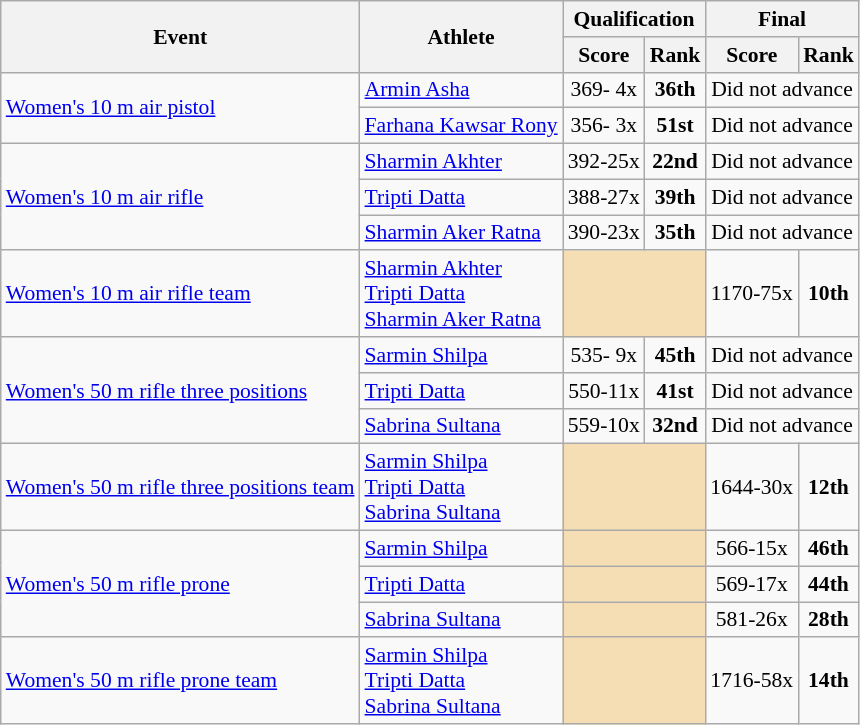<table class="wikitable" style="font-size:90%">
<tr>
<th rowspan="2">Event</th>
<th rowspan="2">Athlete</th>
<th colspan="2">Qualification</th>
<th colspan="2">Final</th>
</tr>
<tr>
<th>Score</th>
<th>Rank</th>
<th>Score</th>
<th>Rank</th>
</tr>
<tr>
<td rowspan=2><a href='#'>Women's 10 m air pistol</a></td>
<td><a href='#'>Armin Asha</a></td>
<td align=center>369- 4x</td>
<td align=center><strong>36th</strong></td>
<td align=center colspan=2>Did not advance</td>
</tr>
<tr>
<td><a href='#'>Farhana Kawsar Rony</a></td>
<td align=center>356- 3x</td>
<td align=center><strong>51st</strong></td>
<td align=center colspan=2>Did not advance</td>
</tr>
<tr>
<td rowspan=3><a href='#'>Women's 10 m air rifle</a></td>
<td><a href='#'>Sharmin Akhter</a></td>
<td align=center>392-25x</td>
<td align=center><strong>22nd</strong></td>
<td align=center colspan=2>Did not advance</td>
</tr>
<tr>
<td><a href='#'>Tripti Datta</a></td>
<td align=center>388-27x</td>
<td align=center><strong>39th</strong></td>
<td align=center colspan=2>Did not advance</td>
</tr>
<tr>
<td><a href='#'>Sharmin Aker Ratna</a></td>
<td align=center>390-23x</td>
<td align=center><strong>35th</strong></td>
<td align=center colspan=2>Did not advance</td>
</tr>
<tr>
<td><a href='#'>Women's 10 m air rifle team</a></td>
<td><a href='#'>Sharmin Akhter</a><br><a href='#'>Tripti Datta</a><br><a href='#'>Sharmin Aker Ratna</a></td>
<td align="center" bgcolor=wheat colspan=2></td>
<td align=center>1170-75x</td>
<td align=center><strong>10th</strong></td>
</tr>
<tr>
<td rowspan=3><a href='#'>Women's 50 m rifle three positions</a></td>
<td><a href='#'>Sarmin Shilpa</a></td>
<td align=center>535- 9x</td>
<td align=center><strong>45th</strong></td>
<td align=center colspan=2>Did not advance</td>
</tr>
<tr>
<td><a href='#'>Tripti Datta</a></td>
<td align=center>550-11x</td>
<td align=center><strong>41st</strong></td>
<td align=center colspan=2>Did not advance</td>
</tr>
<tr>
<td><a href='#'>Sabrina Sultana</a></td>
<td align=center>559-10x</td>
<td align=center><strong>32nd</strong></td>
<td align=center colspan=2>Did not advance</td>
</tr>
<tr>
<td><a href='#'>Women's 50 m rifle three positions team</a></td>
<td><a href='#'>Sarmin Shilpa</a><br><a href='#'>Tripti Datta</a><br><a href='#'>Sabrina Sultana</a></td>
<td align="center" bgcolor=wheat colspan=2></td>
<td align=center>1644-30x</td>
<td align=center><strong>12th</strong></td>
</tr>
<tr>
<td rowspan=3><a href='#'>Women's 50 m rifle prone</a></td>
<td><a href='#'>Sarmin Shilpa</a></td>
<td align="center" bgcolor=wheat colspan=2></td>
<td align=center>566-15x</td>
<td align=center><strong>46th</strong></td>
</tr>
<tr>
<td><a href='#'>Tripti Datta</a></td>
<td align="center" bgcolor=wheat colspan=2></td>
<td align=center>569-17x</td>
<td align=center><strong>44th</strong></td>
</tr>
<tr>
<td><a href='#'>Sabrina Sultana</a></td>
<td align="center" bgcolor=wheat colspan=2></td>
<td align=center>581-26x</td>
<td align=center><strong>28th</strong></td>
</tr>
<tr>
<td><a href='#'>Women's 50 m rifle prone team</a></td>
<td><a href='#'>Sarmin Shilpa</a><br><a href='#'>Tripti Datta</a><br><a href='#'>Sabrina Sultana</a></td>
<td align="center" bgcolor=wheat colspan=2></td>
<td align=center>1716-58x</td>
<td align=center><strong>14th</strong></td>
</tr>
</table>
